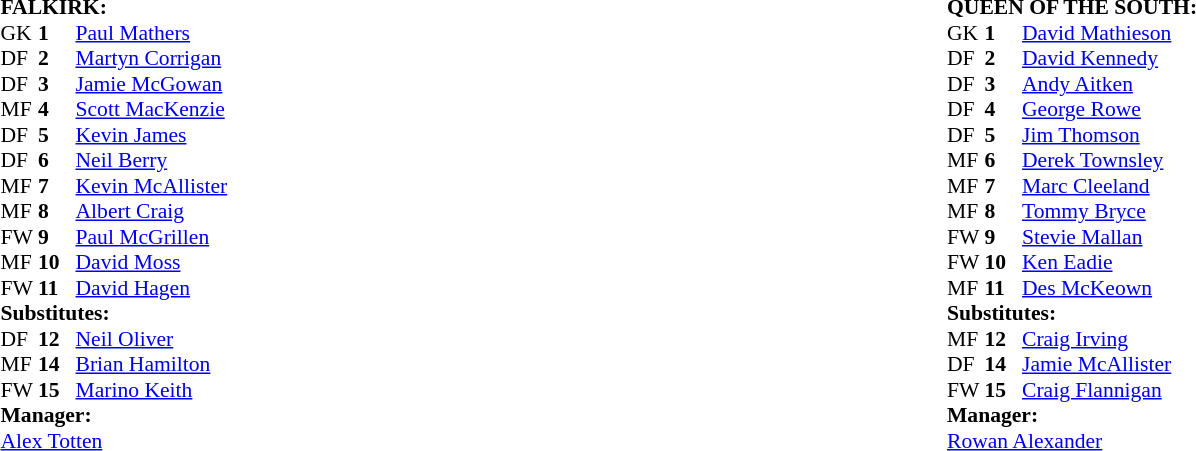<table width="100%">
<tr>
<td valign="top" width="50%"><br><table style="font-size: 90%" cellspacing="0" cellpadding="0">
<tr>
<td colspan="4"><strong>FALKIRK:</strong></td>
</tr>
<tr>
<th width="25"></th>
<th width="25"></th>
</tr>
<tr>
<td>GK</td>
<td><strong>1</strong></td>
<td> <a href='#'>Paul Mathers</a></td>
</tr>
<tr>
<td>DF</td>
<td><strong>2</strong></td>
<td> <a href='#'>Martyn Corrigan</a></td>
</tr>
<tr>
<td>DF</td>
<td><strong>3</strong></td>
<td> <a href='#'>Jamie McGowan</a></td>
</tr>
<tr>
<td>MF</td>
<td><strong>4</strong></td>
<td> <a href='#'>Scott MacKenzie</a></td>
</tr>
<tr>
<td>DF</td>
<td><strong>5</strong></td>
<td> <a href='#'>Kevin James</a></td>
</tr>
<tr>
<td>DF</td>
<td><strong>6</strong></td>
<td> <a href='#'>Neil Berry</a></td>
</tr>
<tr>
<td>MF</td>
<td><strong>7</strong></td>
<td> <a href='#'>Kevin McAllister</a></td>
</tr>
<tr>
<td>MF</td>
<td><strong>8</strong></td>
<td> <a href='#'>Albert Craig</a></td>
</tr>
<tr>
<td>FW</td>
<td><strong>9</strong></td>
<td> <a href='#'>Paul McGrillen</a></td>
<td></td>
</tr>
<tr>
<td>MF</td>
<td><strong>10</strong></td>
<td> <a href='#'>David Moss</a></td>
</tr>
<tr>
<td>FW</td>
<td><strong>11</strong></td>
<td> <a href='#'>David Hagen</a></td>
</tr>
<tr>
<td colspan=4><strong>Substitutes:</strong></td>
</tr>
<tr>
<td>DF</td>
<td><strong>12</strong></td>
<td> <a href='#'>Neil Oliver</a></td>
</tr>
<tr>
<td>MF</td>
<td><strong>14</strong></td>
<td> <a href='#'>Brian Hamilton</a></td>
</tr>
<tr>
<td>FW</td>
<td><strong>15</strong></td>
<td> <a href='#'>Marino Keith</a></td>
<td></td>
</tr>
<tr>
<td colspan=4><strong>Manager:</strong></td>
</tr>
<tr>
<td colspan="4"> <a href='#'>Alex Totten</a></td>
</tr>
</table>
</td>
<td valign="top" width="50%"><br><table style="font-size: 90%" cellspacing="0" cellpadding="0">
<tr>
<td colspan="4"><strong>QUEEN OF THE SOUTH:</strong></td>
</tr>
<tr>
<th width="25"></th>
<th width="25"></th>
</tr>
<tr>
<td>GK</td>
<td><strong>1</strong></td>
<td> <a href='#'>David Mathieson</a></td>
</tr>
<tr>
<td>DF</td>
<td><strong>2</strong></td>
<td> <a href='#'>David Kennedy</a></td>
</tr>
<tr>
<td>DF</td>
<td><strong>3</strong></td>
<td> <a href='#'>Andy Aitken</a></td>
</tr>
<tr>
<td>DF</td>
<td><strong>4</strong></td>
<td> <a href='#'>George Rowe</a></td>
</tr>
<tr>
<td>DF</td>
<td><strong>5</strong></td>
<td> <a href='#'>Jim Thomson</a></td>
</tr>
<tr>
<td>MF</td>
<td><strong>6</strong></td>
<td> <a href='#'>Derek Townsley</a></td>
</tr>
<tr>
<td>MF</td>
<td><strong>7</strong></td>
<td> <a href='#'>Marc Cleeland</a></td>
<td></td>
</tr>
<tr>
<td>MF</td>
<td><strong>8</strong></td>
<td> <a href='#'>Tommy Bryce</a></td>
</tr>
<tr>
<td>FW</td>
<td><strong>9</strong></td>
<td> <a href='#'>Stevie Mallan</a></td>
</tr>
<tr>
<td>FW</td>
<td><strong>10</strong></td>
<td> <a href='#'>Ken Eadie</a></td>
<td></td>
</tr>
<tr>
<td>MF</td>
<td><strong>11</strong></td>
<td> <a href='#'>Des McKeown</a></td>
<td></td>
</tr>
<tr>
<td colspan=4><strong>Substitutes:</strong></td>
</tr>
<tr>
<td>MF</td>
<td><strong>12</strong></td>
<td> <a href='#'>Craig Irving</a></td>
<td></td>
</tr>
<tr>
<td>DF</td>
<td><strong>14</strong></td>
<td> <a href='#'>Jamie McAllister</a></td>
<td></td>
</tr>
<tr>
<td>FW</td>
<td><strong>15</strong></td>
<td> <a href='#'>Craig Flannigan</a></td>
<td></td>
</tr>
<tr>
<td colspan=4><strong>Manager:</strong></td>
</tr>
<tr>
<td colspan="4"> <a href='#'>Rowan Alexander</a></td>
</tr>
</table>
</td>
</tr>
</table>
